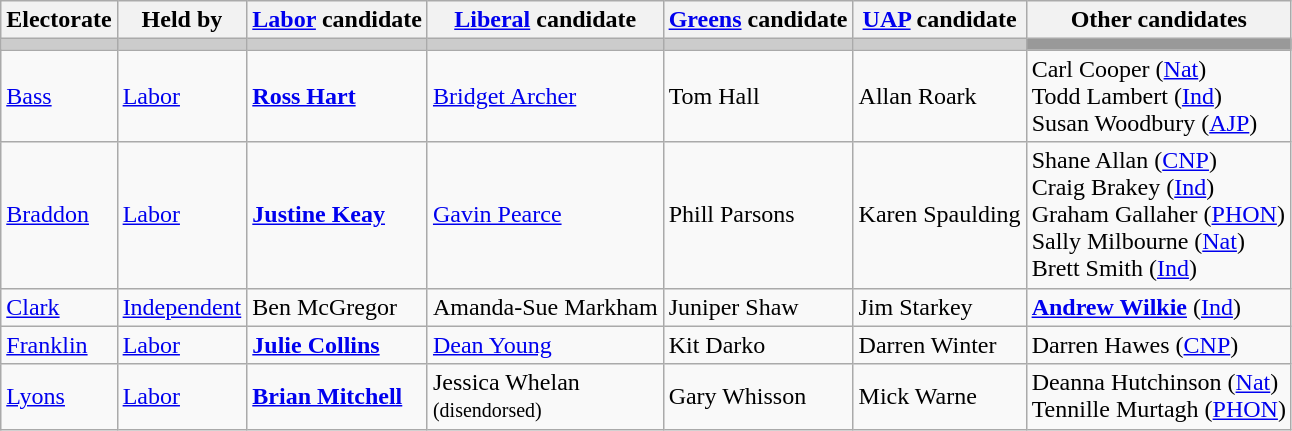<table class="wikitable">
<tr>
<th>Electorate</th>
<th>Held by</th>
<th><a href='#'>Labor</a> candidate</th>
<th><a href='#'>Liberal</a> candidate</th>
<th><a href='#'>Greens</a> candidate</th>
<th><a href='#'>UAP</a> candidate</th>
<th>Other candidates</th>
</tr>
<tr style="background:#ccc;">
<td></td>
<td></td>
<td></td>
<td></td>
<td></td>
<td></td>
<td style="background:#999;"></td>
</tr>
<tr>
<td><a href='#'>Bass</a></td>
<td><a href='#'>Labor</a></td>
<td><strong><a href='#'>Ross Hart</a></strong></td>
<td><a href='#'>Bridget Archer</a></td>
<td>Tom Hall</td>
<td>Allan Roark</td>
<td>Carl Cooper (<a href='#'>Nat</a>)<br>Todd Lambert (<a href='#'>Ind</a>)<br>Susan Woodbury (<a href='#'>AJP</a>)</td>
</tr>
<tr>
<td><a href='#'>Braddon</a></td>
<td><a href='#'>Labor</a></td>
<td><strong><a href='#'>Justine Keay</a></strong></td>
<td><a href='#'>Gavin Pearce</a></td>
<td>Phill Parsons</td>
<td>Karen Spaulding</td>
<td>Shane Allan (<a href='#'>CNP</a>)<br>Craig Brakey (<a href='#'>Ind</a>)<br>Graham Gallaher (<a href='#'>PHON</a>)<br>Sally Milbourne (<a href='#'>Nat</a>)<br>Brett Smith (<a href='#'>Ind</a>)</td>
</tr>
<tr>
<td><a href='#'>Clark</a></td>
<td><a href='#'>Independent</a></td>
<td>Ben McGregor</td>
<td>Amanda-Sue Markham</td>
<td>Juniper Shaw</td>
<td>Jim Starkey</td>
<td><strong><a href='#'>Andrew Wilkie</a></strong> (<a href='#'>Ind</a>)</td>
</tr>
<tr>
<td><a href='#'>Franklin</a></td>
<td><a href='#'>Labor</a></td>
<td><strong><a href='#'>Julie Collins</a></strong></td>
<td><a href='#'>Dean Young</a></td>
<td>Kit Darko</td>
<td>Darren Winter</td>
<td>Darren Hawes (<a href='#'>CNP</a>)</td>
</tr>
<tr>
<td><a href='#'>Lyons</a></td>
<td><a href='#'>Labor</a></td>
<td><strong><a href='#'>Brian Mitchell</a></strong></td>
<td>Jessica Whelan<br><small>(disendorsed)</small></td>
<td>Gary Whisson</td>
<td>Mick Warne</td>
<td>Deanna Hutchinson (<a href='#'>Nat</a>)<br>Tennille Murtagh (<a href='#'>PHON</a>)</td>
</tr>
</table>
